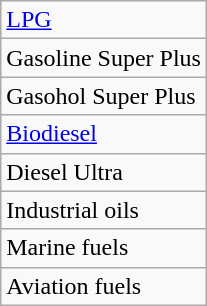<table class="wikitable">
<tr>
<td><a href='#'>LPG</a></td>
</tr>
<tr>
<td>Gasoline Super Plus</td>
</tr>
<tr>
<td>Gasohol Super Plus</td>
</tr>
<tr>
<td><a href='#'>Biodiesel</a></td>
</tr>
<tr>
<td>Diesel Ultra</td>
</tr>
<tr>
<td>Industrial oils</td>
</tr>
<tr>
<td>Marine fuels</td>
</tr>
<tr>
<td>Aviation fuels</td>
</tr>
</table>
